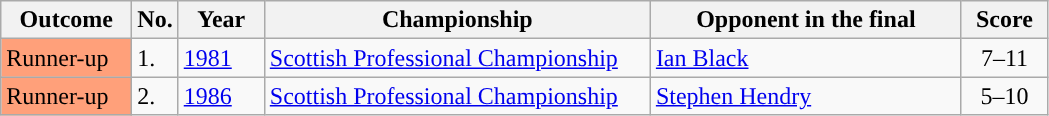<table class="wikitable sortable">
<tr>
<th scope="col" style="width:80px;">Outcome</th>
<th scope="col" style="width:20px;">No.</th>
<th scope="col" style="width:50px;">Year</th>
<th scope="col" style="width:250px;">Championship</th>
<th scope="col" style="width:200px;">Opponent in the final</th>
<th scope="col" style="width:50px;">Score</th>
</tr>
<tr>
<td style="background:#ffa07a">Runner-up</td>
<td>1.</td>
<td><a href='#'>1981</a></td>
<td><a href='#'>Scottish Professional Championship</a></td>
<td><a href='#'>Ian Black</a></td>
<td align="center">7–11</td>
</tr>
<tr>
<td style="background:#ffa07a">Runner-up</td>
<td>2.</td>
<td><a href='#'>1986</a></td>
<td><a href='#'>Scottish Professional Championship</a></td>
<td><a href='#'>Stephen Hendry</a></td>
<td align="center">5–10</td>
</tr>
</table>
